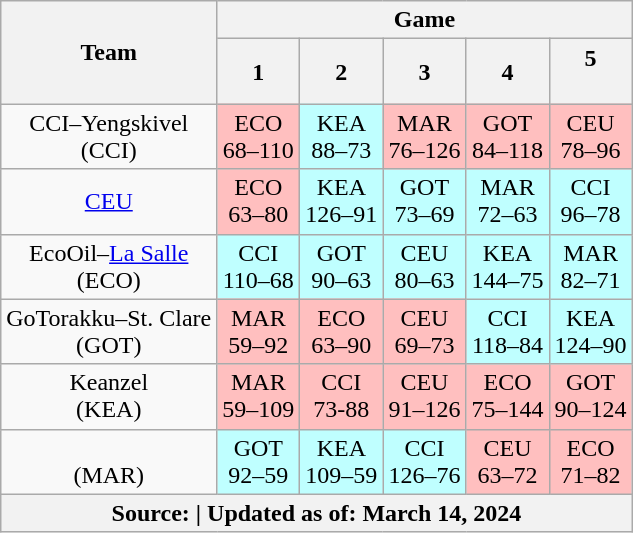<table class="wikitable" style="text-align:center;">
<tr>
<th rowspan="2">Team</th>
<th colspan="5">Game</th>
</tr>
<tr>
<th>1</th>
<th>2</th>
<th>3</th>
<th>4</th>
<th>5<br><br></th>
</tr>
<tr>
<td>CCI–Yengskivel <br> (CCI)</td>
<td bgcolor="FFBFBF">ECO <br> 68–110</td>
<td bgcolor="BFFFFF">KEA <br> 88–73</td>
<td bgcolor="FFBFBF">MAR <br> 76–126</td>
<td bgcolor="FFBFBF">GOT <br> 84–118</td>
<td bgcolor="FFBFBF">CEU <br> 78–96<br></td>
</tr>
<tr>
<td><a href='#'>CEU</a></td>
<td bgcolor="FFBFBF">ECO <br> 63–80</td>
<td bgcolor="BFFFFF">KEA <br> 126–91</td>
<td bgcolor="BFFFFF">GOT <br> 73–69</td>
<td bgcolor="BFFFFF">MAR <br> 72–63</td>
<td bgcolor="BFFFFF">CCI <br> 96–78<br></td>
</tr>
<tr>
<td>EcoOil–<a href='#'>La Salle</a> <br> (ECO)</td>
<td bgcolor="BFFFFF">CCI <br> 110–68</td>
<td bgcolor="BFFFFF">GOT <br> 90–63</td>
<td bgcolor="BFFFFF">CEU <br> 80–63</td>
<td bgcolor="BFFFFF">KEA <br> 144–75</td>
<td bgcolor="BFFFFF">MAR <br> 82–71<br></td>
</tr>
<tr>
<td>GoTorakku–St. Clare <br> (GOT)</td>
<td bgcolor="FFBFBF">MAR <br> 59–92</td>
<td bgcolor="FFBFBF">ECO <br> 63–90</td>
<td bgcolor="FFBFBF">CEU <br> 69–73</td>
<td bgcolor="BFFFFF">CCI <br> 118–84</td>
<td bgcolor="BFFFFF">KEA <br> 124–90<br></td>
</tr>
<tr>
<td>Keanzel <br> (KEA)</td>
<td bgcolor="FFBFBF">MAR <br> 59–109</td>
<td bgcolor="FFBFBF">CCI <br> 73-88</td>
<td bgcolor="FFBFBF">CEU <br> 91–126</td>
<td bgcolor="FFBFBF">ECO <br> 75–144</td>
<td bgcolor="FFBFBF">GOT <br> 90–124<br></td>
</tr>
<tr>
<td> <br> (MAR)</td>
<td bgcolor="BFFFFF">GOT <br> 92–59</td>
<td bgcolor="BFFFFF">KEA <br> 109–59</td>
<td bgcolor="BFFFFF">CCI <br> 126–76</td>
<td bgcolor="FFBFBF">CEU <br> 63–72</td>
<td bgcolor="FFBFBF">ECO <br> 71–82</td>
</tr>
<tr>
<th colspan="6">Source:  | Updated as of: March 14, 2024</th>
</tr>
</table>
